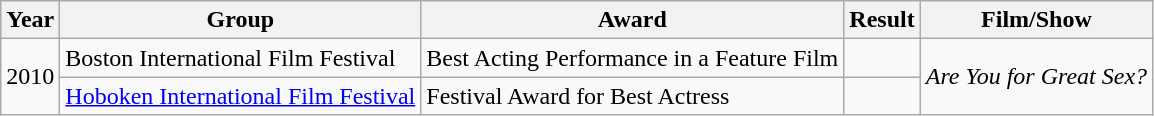<table class="wikitable">
<tr>
<th>Year</th>
<th>Group</th>
<th>Award</th>
<th>Result</th>
<th>Film/Show</th>
</tr>
<tr>
<td rowspan=2>2010</td>
<td>Boston International Film Festival</td>
<td>Best Acting Performance in a Feature Film</td>
<td></td>
<td rowspan=2><em>Are You for Great Sex?</em></td>
</tr>
<tr>
<td><a href='#'>Hoboken International Film Festival</a></td>
<td>Festival Award for Best Actress</td>
<td></td>
</tr>
</table>
